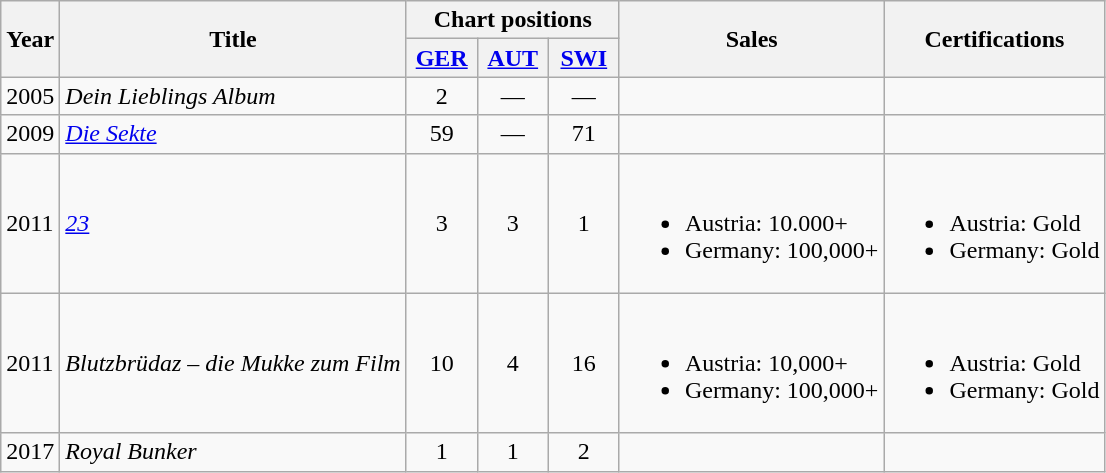<table class="wikitable">
<tr>
<th rowspan="2">Year</th>
<th rowspan="2">Title</th>
<th colspan="3">Chart positions</th>
<th rowspan="2">Sales</th>
<th rowspan="2">Certifications</th>
</tr>
<tr>
<th style="width:40px;"><a href='#'>GER</a><br></th>
<th style="width:40px;"><a href='#'>AUT</a><br></th>
<th style="width:40px;"><a href='#'>SWI</a><br></th>
</tr>
<tr>
<td>2005</td>
<td><em>Dein Lieblings Album</em></td>
<td style="text-align:center;">2</td>
<td style="text-align:center;">—</td>
<td style="text-align:center;">—</td>
<td></td>
<td></td>
</tr>
<tr>
<td>2009</td>
<td><em><a href='#'>Die Sekte</a></em></td>
<td style="text-align:center;">59</td>
<td style="text-align:center;">—</td>
<td style="text-align:center;">71</td>
<td></td>
<td></td>
</tr>
<tr>
<td>2011</td>
<td><em><a href='#'>23</a></em></td>
<td style="text-align:center;">3</td>
<td style="text-align:center;">3</td>
<td style="text-align:center;">1</td>
<td><br><ul><li>Austria: 10.000+</li><li>Germany: 100,000+</li></ul></td>
<td><br><ul><li>Austria: Gold</li><li>Germany: Gold</li></ul></td>
</tr>
<tr>
<td>2011</td>
<td><em>Blutzbrüdaz – die Mukke zum Film</em></td>
<td style="text-align:center;">10</td>
<td style="text-align:center;">4</td>
<td style="text-align:center;">16</td>
<td><br><ul><li>Austria: 10,000+</li><li>Germany: 100,000+</li></ul></td>
<td align="left"><br><ul><li>Austria: Gold</li><li>Germany: Gold</li></ul></td>
</tr>
<tr>
<td>2017</td>
<td><em>Royal Bunker</em></td>
<td style="text-align:center;">1</td>
<td style="text-align:center;">1</td>
<td style="text-align:center;">2</td>
<td></td>
<td align="left"></td>
</tr>
</table>
